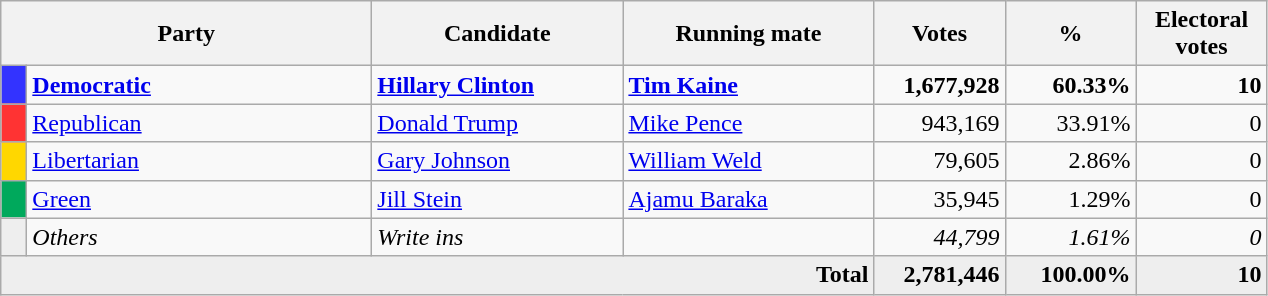<table class="wikitable">
<tr>
<th colspan="2" style="width: 15em">Party</th>
<th style="width: 10em">Candidate</th>
<th style="width: 10em">Running mate</th>
<th style="width: 5em">Votes</th>
<th style="width: 5em">%</th>
<th style="width: 5em">Electoral votes</th>
</tr>
<tr>
<th style="background:#33f; width:3px;"></th>
<td style="width: 130px"><strong><a href='#'>Democratic</a></strong></td>
<td><strong><a href='#'>Hillary Clinton</a></strong></td>
<td><strong><a href='#'>Tim Kaine</a></strong></td>
<td style="text-align:right;"><strong>1,677,928</strong></td>
<td style="text-align:right;"><strong>60.33%</strong></td>
<td style="text-align:right;"><strong>10</strong></td>
</tr>
<tr>
<th style="background:#f33; width:3px;"></th>
<td style="width: 130px"><a href='#'>Republican</a></td>
<td><a href='#'>Donald Trump</a></td>
<td><a href='#'>Mike Pence</a></td>
<td style="text-align:right;">943,169</td>
<td style="text-align:right;">33.91%</td>
<td style="text-align:right;">0</td>
</tr>
<tr>
<th style="background:gold; width:3px;"></th>
<td style="width: 130px"><a href='#'>Libertarian</a></td>
<td><a href='#'>Gary Johnson</a></td>
<td><a href='#'>William Weld</a></td>
<td style="text-align:right;">79,605</td>
<td style="text-align:right;">2.86%</td>
<td style="text-align:right;">0</td>
</tr>
<tr>
<th style="background:#00a95c; width:3px;"></th>
<td style="width: 130px"><a href='#'>Green</a></td>
<td><a href='#'>Jill Stein</a></td>
<td><a href='#'>Ajamu Baraka</a></td>
<td style="text-align:right;">35,945</td>
<td style="text-align:right;">1.29%</td>
<td style="text-align:right;">0</td>
</tr>
<tr>
<th style="background:#eee; width:3px;"></th>
<td style="width: 130px"><em>Others</em></td>
<td><em>Write ins</em></td>
<td></td>
<td style="text-align:right;"><em>44,799</em></td>
<td style="text-align:right;"><em>1.61%</em></td>
<td style="text-align:right;"><em>0</em></td>
</tr>
<tr style="background:#eee; text-align:right;">
<td colspan="4"><strong>Total</strong></td>
<td><strong>2,781,446</strong></td>
<td><strong>100.00%</strong></td>
<td><strong>10</strong></td>
</tr>
</table>
